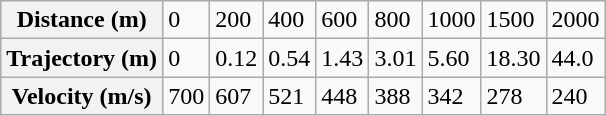<table class="wikitable">
<tr>
<th>Distance (m)</th>
<td>0</td>
<td>200</td>
<td>400</td>
<td>600</td>
<td>800</td>
<td>1000</td>
<td>1500</td>
<td>2000</td>
</tr>
<tr>
<th>Trajectory (m)</th>
<td>0</td>
<td>0.12</td>
<td>0.54</td>
<td>1.43</td>
<td>3.01</td>
<td>5.60</td>
<td>18.30</td>
<td>44.0</td>
</tr>
<tr>
<th>Velocity (m/s)</th>
<td>700</td>
<td>607</td>
<td>521</td>
<td>448</td>
<td>388</td>
<td>342</td>
<td>278</td>
<td>240</td>
</tr>
</table>
